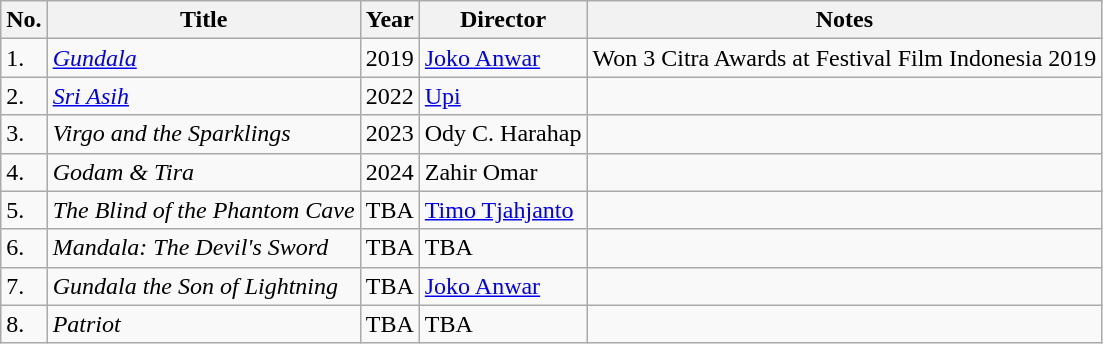<table class="wikitable">
<tr>
<th>No.</th>
<th>Title</th>
<th>Year</th>
<th>Director</th>
<th>Notes</th>
</tr>
<tr>
<td>1.</td>
<td><em><a href='#'>Gundala</a></em></td>
<td>2019</td>
<td><a href='#'>Joko Anwar</a></td>
<td>Won 3 Citra Awards at Festival Film Indonesia 2019</td>
</tr>
<tr>
<td>2.</td>
<td><em><a href='#'>Sri Asih</a></em></td>
<td>2022</td>
<td><a href='#'>Upi</a></td>
<td></td>
</tr>
<tr>
<td>3.</td>
<td><em>Virgo and the Sparklings</em></td>
<td>2023</td>
<td>Ody C. Harahap</td>
<td></td>
</tr>
<tr>
<td>4.</td>
<td><em>Godam & Tira</em></td>
<td>2024</td>
<td>Zahir Omar</td>
<td></td>
</tr>
<tr>
<td>5.</td>
<td><em>The Blind of the Phantom Cave</em></td>
<td>TBA</td>
<td><a href='#'>Timo Tjahjanto</a></td>
<td></td>
</tr>
<tr>
<td>6.</td>
<td><em>Mandala: The Devil's Sword</em></td>
<td>TBA</td>
<td>TBA</td>
<td></td>
</tr>
<tr>
<td>7.</td>
<td><em>Gundala the Son of Lightning</em></td>
<td>TBA</td>
<td><a href='#'>Joko Anwar</a></td>
<td></td>
</tr>
<tr>
<td>8.</td>
<td><em>Patriot</em></td>
<td>TBA</td>
<td>TBA</td>
<td></td>
</tr>
</table>
